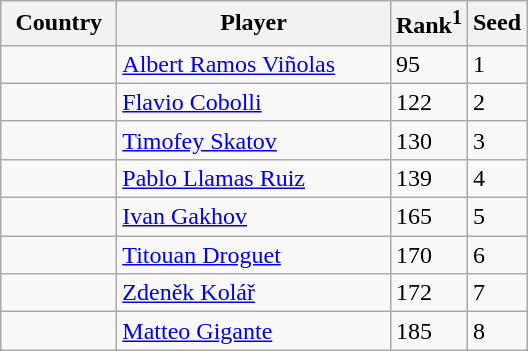<table class="sortable wikitable">
<tr>
<th width="70">Country</th>
<th width="175">Player</th>
<th>Rank<sup>1</sup></th>
<th>Seed</th>
</tr>
<tr>
<td></td>
<td><a href='#'>Albert Ramos Viñolas</a></td>
<td>95</td>
<td>1</td>
</tr>
<tr>
<td></td>
<td><a href='#'>Flavio Cobolli</a></td>
<td>122</td>
<td>2</td>
</tr>
<tr>
<td></td>
<td><a href='#'>Timofey Skatov</a></td>
<td>130</td>
<td>3</td>
</tr>
<tr>
<td></td>
<td><a href='#'>Pablo Llamas Ruiz</a></td>
<td>139</td>
<td>4</td>
</tr>
<tr>
<td></td>
<td><a href='#'>Ivan Gakhov</a></td>
<td>165</td>
<td>5</td>
</tr>
<tr>
<td></td>
<td><a href='#'>Titouan Droguet</a></td>
<td>170</td>
<td>6</td>
</tr>
<tr>
<td></td>
<td><a href='#'>Zdeněk Kolář</a></td>
<td>172</td>
<td>7</td>
</tr>
<tr>
<td></td>
<td><a href='#'>Matteo Gigante</a></td>
<td>185</td>
<td>8</td>
</tr>
</table>
